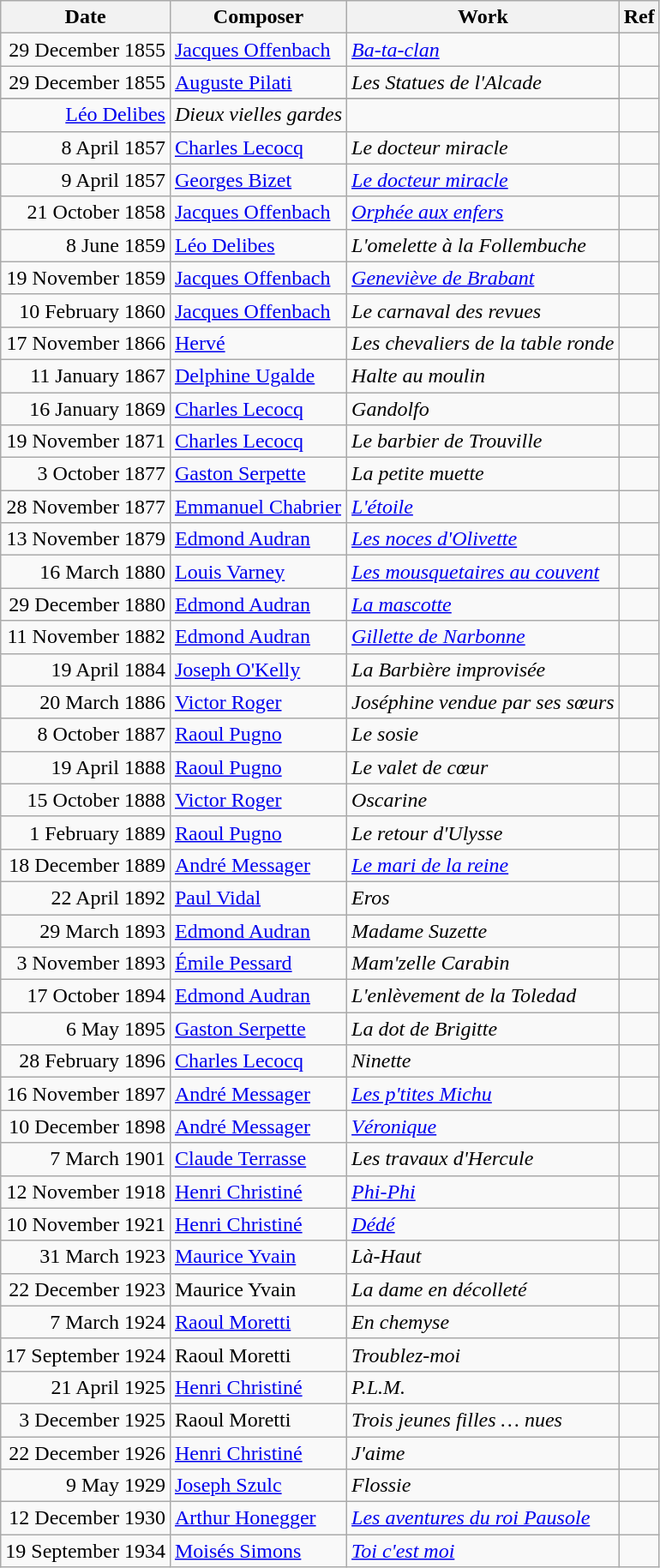<table class="wikitable sortable" style="border:1px solid darkgray;">
<tr>
<th>Date</th>
<th>Composer</th>
<th>Work</th>
<th>Ref</th>
</tr>
<tr>
<td align="right"> 29 December 1855</td>
<td> <a href='#'>Jacques Offenbach</a></td>
<td> <em><a href='#'>Ba-ta-clan</a></em></td>
<td></td>
</tr>
<tr>
<td align="right"> 29 December 1855</td>
<td> <a href='#'>Auguste Pilati</a></td>
<td> <em>Les Statues de l'Alcade</em></td>
<td></td>
</tr>
<tr>
</tr>
<tr | align="right"| >
<td> <a href='#'>Léo Delibes</a></td>
<td> <em>Dieux vielles gardes</em></td>
<td></td>
</tr>
<tr>
<td align="right"> 8 April 1857</td>
<td> <a href='#'>Charles Lecocq</a></td>
<td> <em>Le docteur miracle</em></td>
<td></td>
</tr>
<tr>
<td align="right"> 9 April 1857</td>
<td> <a href='#'>Georges Bizet</a></td>
<td> <em><a href='#'>Le docteur miracle</a></em></td>
<td></td>
</tr>
<tr>
<td align="right"> 21 October 1858</td>
<td> <a href='#'>Jacques Offenbach</a></td>
<td> <em><a href='#'>Orphée aux enfers</a></em></td>
<td></td>
</tr>
<tr>
<td align="right"> 8 June 1859</td>
<td> <a href='#'>Léo Delibes</a></td>
<td> <em>L'omelette à la Follembuche</em></td>
<td></td>
</tr>
<tr>
<td align="right"> 19 November 1859</td>
<td> <a href='#'>Jacques Offenbach</a></td>
<td> <em><a href='#'>Geneviève de Brabant</a></em></td>
<td></td>
</tr>
<tr>
<td align="right"> 10 February 1860</td>
<td> <a href='#'>Jacques Offenbach</a></td>
<td> <em>Le carnaval des revues</em></td>
<td></td>
</tr>
<tr>
<td align="right"> 17 November 1866</td>
<td> <a href='#'>Hervé</a></td>
<td> <em>Les chevaliers de la table ronde</em></td>
<td></td>
</tr>
<tr>
<td align="right"> 11 January 1867</td>
<td> <a href='#'>Delphine Ugalde</a></td>
<td> <em>Halte au moulin</em></td>
<td></td>
</tr>
<tr>
<td align="right"> 16 January 1869</td>
<td> <a href='#'>Charles Lecocq</a></td>
<td> <em>Gandolfo</em></td>
<td></td>
</tr>
<tr>
<td align="right"> 19 November 1871</td>
<td> <a href='#'>Charles Lecocq</a></td>
<td> <em>Le barbier de Trouville</em></td>
<td></td>
</tr>
<tr>
<td align="right"> 3 October 1877</td>
<td> <a href='#'>Gaston Serpette</a></td>
<td> <em>La petite muette</em></td>
<td></td>
</tr>
<tr>
<td align="right"> 28 November 1877</td>
<td> <a href='#'>Emmanuel Chabrier</a></td>
<td> <em><a href='#'>L'étoile</a></em></td>
<td></td>
</tr>
<tr>
<td align="right"> 13 November 1879</td>
<td> <a href='#'>Edmond Audran</a></td>
<td> <em><a href='#'>Les noces d'Olivette</a></em></td>
<td></td>
</tr>
<tr>
<td align="right"> 16 March 1880</td>
<td> <a href='#'>Louis Varney</a></td>
<td> <em><a href='#'>Les mousquetaires au couvent</a></em></td>
<td></td>
</tr>
<tr>
<td align="right"> 29 December 1880</td>
<td> <a href='#'>Edmond Audran</a></td>
<td> <em><a href='#'>La mascotte</a></em></td>
<td></td>
</tr>
<tr>
<td align="right"> 11 November 1882</td>
<td> <a href='#'>Edmond Audran</a></td>
<td> <em><a href='#'>Gillette de Narbonne</a></em></td>
<td></td>
</tr>
<tr>
<td align="right"> 19 April 1884</td>
<td> <a href='#'>Joseph O'Kelly</a></td>
<td> <em>La Barbière improvisée</em></td>
<td></td>
</tr>
<tr>
<td align="right"> 20 March 1886</td>
<td> <a href='#'>Victor Roger</a></td>
<td> <em>Joséphine vendue par ses sœurs</em></td>
<td></td>
</tr>
<tr>
<td align="right"> 8 October 1887</td>
<td> <a href='#'>Raoul Pugno</a></td>
<td> <em>Le sosie</em></td>
<td></td>
</tr>
<tr>
<td align="right"> 19 April 1888</td>
<td> <a href='#'>Raoul Pugno</a></td>
<td> <em>Le valet de cœur</em></td>
<td></td>
</tr>
<tr>
<td align="right"> 15 October 1888</td>
<td> <a href='#'>Victor Roger</a></td>
<td> <em>Oscarine</em></td>
<td></td>
</tr>
<tr>
<td align="right"> 1 February 1889</td>
<td> <a href='#'>Raoul Pugno</a></td>
<td> <em>Le retour d'Ulysse</em></td>
<td></td>
</tr>
<tr>
<td align="right"> 18 December 1889</td>
<td> <a href='#'>André Messager</a></td>
<td> <em><a href='#'>Le mari de la reine</a></em></td>
<td></td>
</tr>
<tr>
<td align="right"> 22 April 1892</td>
<td> <a href='#'>Paul Vidal</a></td>
<td> <em>Eros</em></td>
<td></td>
</tr>
<tr>
<td align="right"> 29 March 1893</td>
<td> <a href='#'>Edmond Audran</a></td>
<td> <em>Madame Suzette</em></td>
<td></td>
</tr>
<tr>
<td align="right"> 3 November 1893</td>
<td> <a href='#'>Émile Pessard</a></td>
<td> <em>Mam'zelle Carabin</em></td>
<td></td>
</tr>
<tr>
<td align="right"> 17 October 1894</td>
<td> <a href='#'>Edmond Audran</a></td>
<td> <em>L'enlèvement de la Toledad</em></td>
<td></td>
</tr>
<tr>
<td align="right"> 6 May 1895</td>
<td> <a href='#'>Gaston Serpette</a></td>
<td> <em>La dot de Brigitte</em></td>
<td></td>
</tr>
<tr>
<td align="right"> 28 February 1896</td>
<td> <a href='#'>Charles Lecocq</a></td>
<td> <em>Ninette</em></td>
<td></td>
</tr>
<tr>
<td align="right"> 16 November 1897</td>
<td> <a href='#'>André Messager</a></td>
<td> <em><a href='#'>Les p'tites Michu</a></em></td>
<td></td>
</tr>
<tr>
<td align="right"> 10 December 1898</td>
<td> <a href='#'>André Messager</a></td>
<td> <em><a href='#'>Véronique</a></em></td>
<td></td>
</tr>
<tr>
<td align="right"> 7 March 1901</td>
<td> <a href='#'>Claude Terrasse</a></td>
<td> <em>Les travaux d'Hercule</em></td>
<td></td>
</tr>
<tr>
<td align="right"> 12 November 1918</td>
<td> <a href='#'>Henri Christiné</a></td>
<td> <em><a href='#'>Phi-Phi</a></em></td>
<td></td>
</tr>
<tr>
<td align="right"> 10 November 1921</td>
<td> <a href='#'>Henri Christiné</a></td>
<td> <em><a href='#'>Dédé</a></em></td>
<td></td>
</tr>
<tr>
<td align="right"> 31 March 1923</td>
<td> <a href='#'>Maurice Yvain</a></td>
<td> <em>Là-Haut</em></td>
<td></td>
</tr>
<tr>
<td align="right"> 22 December 1923</td>
<td> Maurice Yvain</td>
<td> <em>La dame en décolleté</em></td>
<td></td>
</tr>
<tr>
<td align="right"> 7 March 1924</td>
<td> <a href='#'>Raoul Moretti</a></td>
<td> <em>En chemyse</em></td>
<td></td>
</tr>
<tr>
<td align="right"> 17 September 1924</td>
<td> Raoul Moretti</td>
<td> <em>Troublez-moi</em></td>
<td></td>
</tr>
<tr>
<td align="right"> 21 April 1925</td>
<td> <a href='#'>Henri Christiné</a></td>
<td> <em>P.L.M.</em></td>
<td></td>
</tr>
<tr>
<td align="right"> 3 December 1925</td>
<td> Raoul Moretti</td>
<td> <em>Trois jeunes filles … nues</em></td>
<td></td>
</tr>
<tr>
<td align="right"> 22 December 1926</td>
<td> <a href='#'>Henri Christiné</a></td>
<td> <em>J'aime</em></td>
<td></td>
</tr>
<tr>
<td align="right"> 9 May 1929</td>
<td> <a href='#'>Joseph Szulc</a></td>
<td> <em>Flossie</em></td>
<td></td>
</tr>
<tr>
<td align="right"> 12 December 1930</td>
<td> <a href='#'>Arthur Honegger</a></td>
<td> <em><a href='#'>Les aventures du roi Pausole</a></em></td>
<td></td>
</tr>
<tr>
<td align="right"> 19 September 1934</td>
<td> <a href='#'>Moisés Simons</a></td>
<td> <em><a href='#'>Toi c'est moi</a></em></td>
<td></td>
</tr>
</table>
